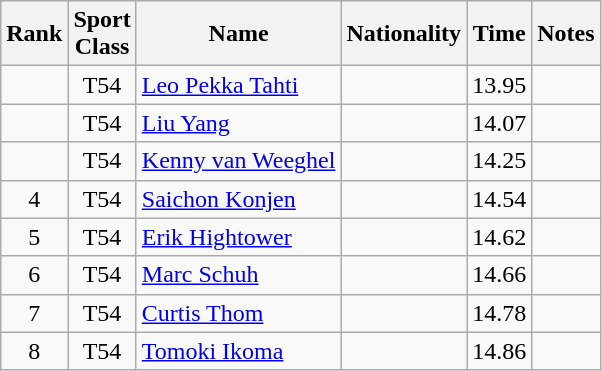<table class="wikitable sortable" style="text-align:center">
<tr>
<th>Rank</th>
<th>Sport<br>Class</th>
<th>Name</th>
<th>Nationality</th>
<th>Time</th>
<th>Notes</th>
</tr>
<tr>
<td></td>
<td>T54</td>
<td align=left><a href='#'>Leo Pekka Tahti</a></td>
<td align=left></td>
<td>13.95</td>
<td></td>
</tr>
<tr>
<td></td>
<td>T54</td>
<td align=left><a href='#'>Liu Yang</a></td>
<td align=left></td>
<td>14.07</td>
<td></td>
</tr>
<tr>
<td></td>
<td>T54</td>
<td align=left><a href='#'>Kenny van Weeghel</a></td>
<td align=left></td>
<td>14.25</td>
<td></td>
</tr>
<tr>
<td>4</td>
<td>T54</td>
<td align=left><a href='#'>Saichon Konjen</a></td>
<td align=left></td>
<td>14.54</td>
<td></td>
</tr>
<tr>
<td>5</td>
<td>T54</td>
<td align=left><a href='#'>Erik Hightower</a></td>
<td align=left></td>
<td>14.62</td>
<td></td>
</tr>
<tr>
<td>6</td>
<td>T54</td>
<td align=left><a href='#'>Marc Schuh</a></td>
<td align=left></td>
<td>14.66</td>
<td></td>
</tr>
<tr>
<td>7</td>
<td>T54</td>
<td align=left><a href='#'>Curtis Thom</a></td>
<td align=left></td>
<td>14.78</td>
<td></td>
</tr>
<tr>
<td>8</td>
<td>T54</td>
<td align=left><a href='#'>Tomoki Ikoma</a></td>
<td align=left></td>
<td>14.86</td>
<td></td>
</tr>
</table>
